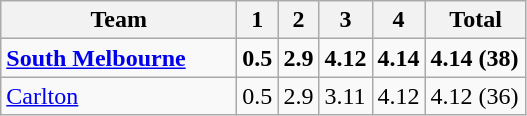<table class="wikitable">
<tr>
<th width=150px>Team</th>
<th width=20px>1</th>
<th width=20px>2</th>
<th width=20px>3</th>
<th width=20px>4</th>
<th width=60px>Total</th>
</tr>
<tr>
<td><strong><a href='#'>South Melbourne</a></strong></td>
<td><strong>0.5</strong></td>
<td><strong>2.9</strong></td>
<td><strong>4.12</strong></td>
<td><strong>4.14</strong></td>
<td><strong>4.14 (38)</strong></td>
</tr>
<tr>
<td><a href='#'>Carlton</a></td>
<td>0.5</td>
<td>2.9</td>
<td>3.11</td>
<td>4.12</td>
<td>4.12 (36)</td>
</tr>
</table>
